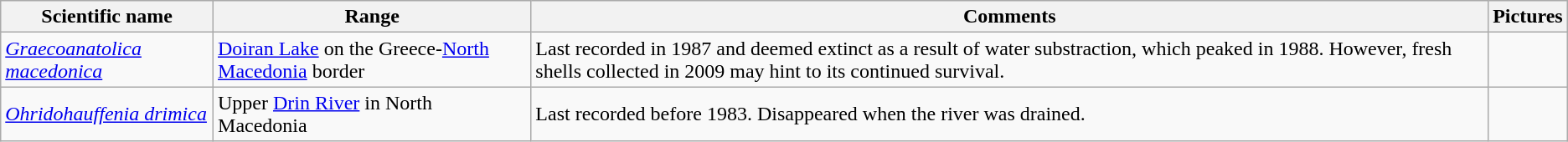<table class="wikitable">
<tr>
<th>Scientific name</th>
<th>Range</th>
<th class="unsortable">Comments</th>
<th class="unsortable">Pictures</th>
</tr>
<tr>
<td><em><a href='#'>Graecoanatolica macedonica</a></em></td>
<td><a href='#'>Doiran Lake</a> on the Greece-<a href='#'>North Macedonia</a> border</td>
<td>Last recorded in 1987 and deemed extinct as a result of water substraction, which peaked in 1988. However, fresh shells collected in 2009 may hint to its continued survival.</td>
<td></td>
</tr>
<tr>
<td><em><a href='#'>Ohridohauffenia drimica</a></em></td>
<td>Upper <a href='#'>Drin River</a> in North Macedonia</td>
<td>Last recorded before 1983. Disappeared when the river was drained.</td>
<td></td>
</tr>
</table>
